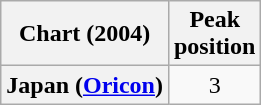<table class="wikitable sortable plainrowheaders">
<tr>
<th scope="col">Chart (2004)</th>
<th scope="col">Peak<br>position</th>
</tr>
<tr>
<th scope="row">Japan (<a href='#'>Oricon</a>)</th>
<td align="center">3</td>
</tr>
</table>
